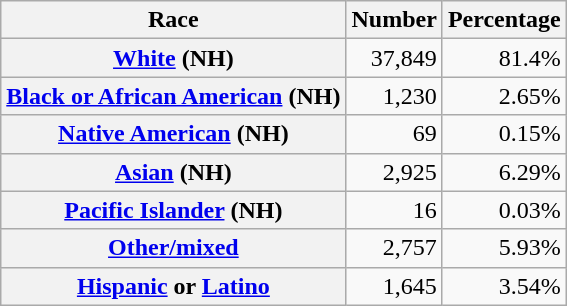<table class="wikitable" style="text-align:right">
<tr>
<th scope="col">Race</th>
<th scope="col">Number</th>
<th scope="col">Percentage</th>
</tr>
<tr>
<th scope="row"><a href='#'>White</a> (NH)</th>
<td>37,849</td>
<td>81.4%</td>
</tr>
<tr>
<th scope="row"><a href='#'>Black or African American</a> (NH)</th>
<td>1,230</td>
<td>2.65%</td>
</tr>
<tr>
<th scope="row"><a href='#'>Native American</a> (NH)</th>
<td>69</td>
<td>0.15%</td>
</tr>
<tr>
<th scope="row"><a href='#'>Asian</a> (NH)</th>
<td>2,925</td>
<td>6.29%</td>
</tr>
<tr>
<th scope="row"><a href='#'>Pacific Islander</a> (NH)</th>
<td>16</td>
<td>0.03%</td>
</tr>
<tr>
<th scope="row"><a href='#'>Other/mixed</a></th>
<td>2,757</td>
<td>5.93%</td>
</tr>
<tr>
<th scope="row"><a href='#'>Hispanic</a> or <a href='#'>Latino</a></th>
<td>1,645</td>
<td>3.54%</td>
</tr>
</table>
